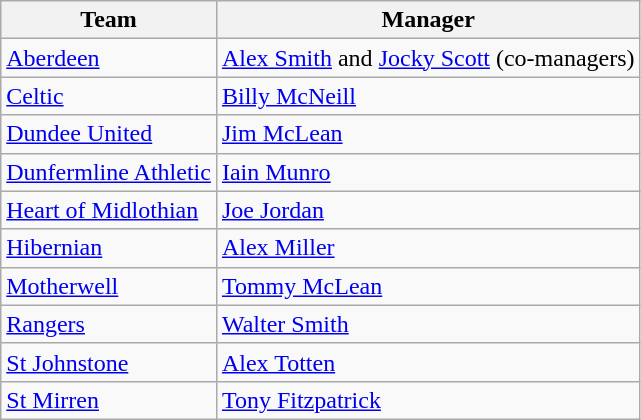<table class="wikitable sortable">
<tr>
<th>Team</th>
<th>Manager</th>
</tr>
<tr>
<td><a href='#'>Aberdeen</a></td>
<td> <a href='#'>Alex Smith</a> and  <a href='#'>Jocky Scott</a> (co-managers)</td>
</tr>
<tr>
<td><a href='#'>Celtic</a></td>
<td> <a href='#'>Billy McNeill</a></td>
</tr>
<tr>
<td><a href='#'>Dundee United</a></td>
<td> <a href='#'>Jim McLean</a></td>
</tr>
<tr>
<td><a href='#'>Dunfermline Athletic</a></td>
<td>  <a href='#'>Iain Munro</a></td>
</tr>
<tr>
<td><a href='#'>Heart of Midlothian</a></td>
<td> <a href='#'>Joe Jordan</a></td>
</tr>
<tr>
<td><a href='#'>Hibernian</a></td>
<td> <a href='#'>Alex Miller</a></td>
</tr>
<tr>
<td><a href='#'>Motherwell</a></td>
<td> <a href='#'>Tommy McLean</a></td>
</tr>
<tr>
<td><a href='#'>Rangers</a></td>
<td> <a href='#'>Walter Smith</a></td>
</tr>
<tr>
<td><a href='#'>St Johnstone</a></td>
<td> <a href='#'>Alex Totten</a></td>
</tr>
<tr>
<td><a href='#'>St Mirren</a></td>
<td> <a href='#'>Tony Fitzpatrick</a></td>
</tr>
</table>
